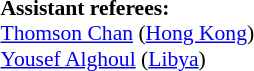<table width=50% style="font-size: 90%">
<tr>
<td><br><strong>Assistant referees:</strong>
<br><a href='#'>Thomson Chan</a> (<a href='#'>Hong Kong</a>)
<br><a href='#'>Yousef Alghoul</a> (<a href='#'>Libya</a>)</td>
</tr>
</table>
